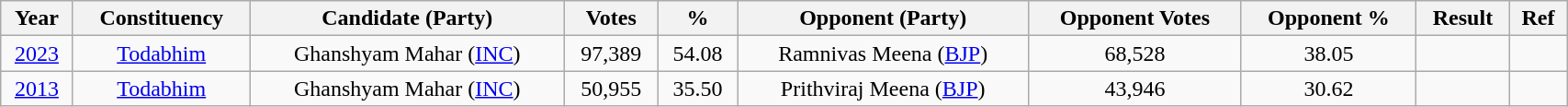<table class="wikitable" style="width:90%; text-align: center;">
<tr>
<th>Year</th>
<th>Constituency</th>
<th>Candidate (Party)</th>
<th>Votes</th>
<th>%</th>
<th>Opponent (Party)</th>
<th>Opponent Votes</th>
<th>Opponent %</th>
<th>Result</th>
<th>Ref</th>
</tr>
<tr>
<td><a href='#'>2023</a></td>
<td><a href='#'>Todabhim</a></td>
<td>Ghanshyam Mahar (<a href='#'>INC</a>) </td>
<td>97,389</td>
<td>54.08</td>
<td>Ramnivas Meena (<a href='#'>BJP</a>) </td>
<td>68,528</td>
<td>38.05</td>
<td></td>
<td></td>
</tr>
<tr>
<td><a href='#'>2013</a></td>
<td><a href='#'>Todabhim</a></td>
<td>Ghanshyam Mahar (<a href='#'>INC</a>) </td>
<td>50,955</td>
<td>35.50</td>
<td>Prithviraj Meena (<a href='#'>BJP</a>) </td>
<td>43,946</td>
<td>30.62</td>
<td></td>
<td></td>
</tr>
</table>
